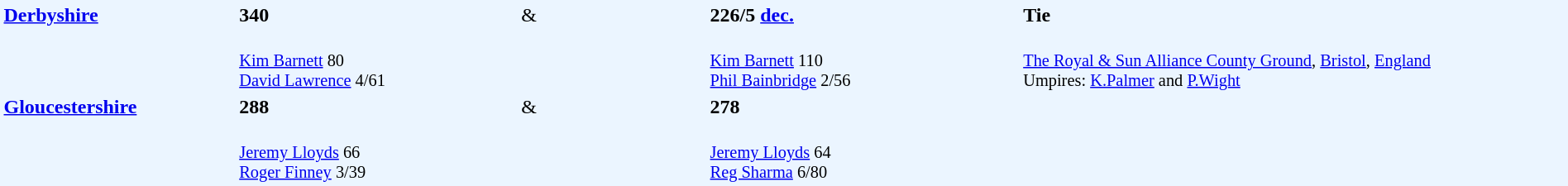<table width="100%" style="background: #EBF5FF">
<tr>
<td width="15%" valign="top" rowspan="2"><strong><a href='#'>Derbyshire</a></strong></td>
<td width="18%"><strong>340</strong></td>
<td width="12%">&</td>
<td width="20%"><strong>226/5 <a href='#'>dec.</a></strong></td>
<td width="35%"><strong>Tie</strong></td>
</tr>
<tr>
<td style="font-size: 85%;" valign="top"><br><a href='#'>Kim Barnett</a> 80<br>
<a href='#'>David Lawrence</a> 4/61</td>
<td></td>
<td style="font-size: 85%;"><br><a href='#'>Kim Barnett</a> 110<br>
<a href='#'>Phil Bainbridge</a> 2/56</td>
<td valign="top" style="font-size: 85%;" rowspan="3"><br><a href='#'>The Royal & Sun Alliance County Ground</a>, <a href='#'>Bristol</a>, <a href='#'>England</a><br>
Umpires: <a href='#'>K.Palmer</a> and <a href='#'>P.Wight</a></td>
</tr>
<tr>
<td valign="top" rowspan="2"><strong><a href='#'>Gloucestershire</a></strong></td>
<td><strong>288</strong></td>
<td>&</td>
<td><strong>278</strong></td>
</tr>
<tr>
<td style="font-size: 85%;"><br><a href='#'>Jeremy Lloyds</a> 66<br>
<a href='#'>Roger Finney</a> 3/39</td>
<td></td>
<td valign="top" style="font-size: 85%;"><br><a href='#'>Jeremy Lloyds</a> 64<br>
<a href='#'>Reg Sharma</a> 6/80</td>
</tr>
</table>
